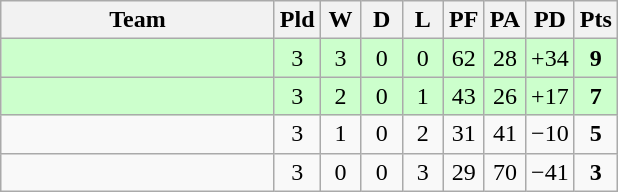<table class="wikitable" style="text-align:center;">
<tr>
<th width=175>Team</th>
<th width=20 abbr="Played">Pld</th>
<th width=20 abbr="Won">W</th>
<th width=20 abbr="Drawn">D</th>
<th width=20 abbr="Lost">L</th>
<th width=20 abbr="Points for">PF</th>
<th width=20 abbr="Points against">PA</th>
<th width=25 abbr="Points difference">PD</th>
<th width=20 abbr="Points">Pts</th>
</tr>
<tr bgcolor=ccffcc>
<td align=left></td>
<td>3</td>
<td>3</td>
<td>0</td>
<td>0</td>
<td>62</td>
<td>28</td>
<td>+34</td>
<td><strong>9</strong></td>
</tr>
<tr bgcolor=ccffcc>
<td align=left></td>
<td>3</td>
<td>2</td>
<td>0</td>
<td>1</td>
<td>43</td>
<td>26</td>
<td>+17</td>
<td><strong>7</strong></td>
</tr>
<tr>
<td align=left></td>
<td>3</td>
<td>1</td>
<td>0</td>
<td>2</td>
<td>31</td>
<td>41</td>
<td>−10</td>
<td><strong>5</strong></td>
</tr>
<tr>
<td align=left></td>
<td>3</td>
<td>0</td>
<td>0</td>
<td>3</td>
<td>29</td>
<td>70</td>
<td>−41</td>
<td><strong>3</strong></td>
</tr>
</table>
